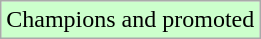<table class="wikitable">
<tr width=10px bgcolor="#ccffcc">
<td>Champions and promoted</td>
</tr>
</table>
